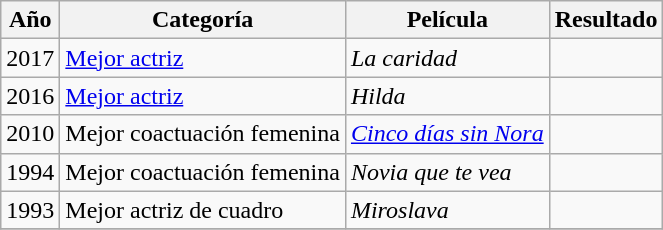<table class="wikitable">
<tr>
<th><strong>Año</strong></th>
<th><strong>Categoría</strong></th>
<th><strong>Película</strong></th>
<th><strong>Resultado</strong></th>
</tr>
<tr>
<td>2017</td>
<td><a href='#'>Mejor actriz</a></td>
<td><em>La caridad</em></td>
<td></td>
</tr>
<tr>
<td>2016</td>
<td><a href='#'>Mejor actriz</a></td>
<td><em>Hilda</em></td>
<td></td>
</tr>
<tr>
<td>2010</td>
<td>Mejor coactuación femenina</td>
<td><em><a href='#'>Cinco días sin Nora</a></em></td>
<td></td>
</tr>
<tr>
<td>1994</td>
<td>Mejor coactuación femenina</td>
<td><em>Novia que te vea</em></td>
<td></td>
</tr>
<tr>
<td>1993</td>
<td>Mejor actriz de cuadro</td>
<td><em>Miroslava</em></td>
<td></td>
</tr>
<tr>
</tr>
</table>
